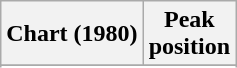<table class="wikitable sortable plainrowheaders" style="text-align:center;">
<tr>
<th scope="col">Chart (1980)</th>
<th scope="col">Peak<br>position</th>
</tr>
<tr>
</tr>
<tr>
</tr>
<tr>
</tr>
<tr>
</tr>
<tr>
</tr>
</table>
